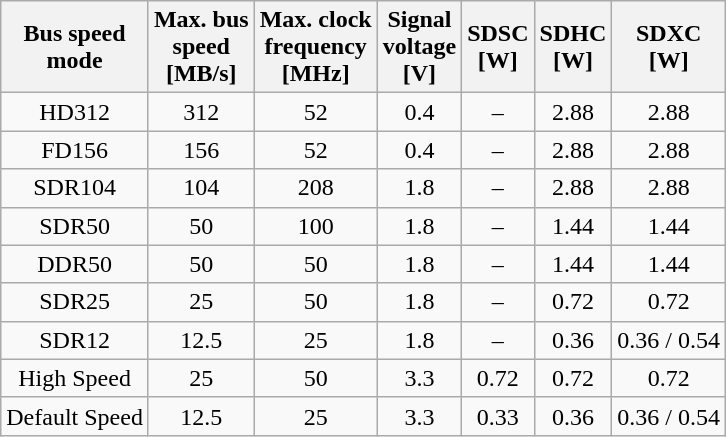<table class="wikitable" style="text-align:center">
<tr>
<th>Bus speed<br>mode</th>
<th>Max. bus<br>speed<br>[MB/s]</th>
<th>Max. clock<br>frequency<br>[MHz]</th>
<th>Signal<br>voltage<br>[V]</th>
<th>SDSC<br>[W]</th>
<th>SDHC<br>[W]</th>
<th>SDXC<br>[W]</th>
</tr>
<tr>
<td>HD312</td>
<td>312</td>
<td>52</td>
<td>0.4</td>
<td>–</td>
<td>2.88</td>
<td>2.88</td>
</tr>
<tr>
<td>FD156</td>
<td>156</td>
<td>52</td>
<td>0.4</td>
<td>–</td>
<td>2.88</td>
<td>2.88</td>
</tr>
<tr>
<td>SDR104</td>
<td>104</td>
<td>208</td>
<td>1.8</td>
<td>–</td>
<td>2.88</td>
<td>2.88</td>
</tr>
<tr>
<td>SDR50</td>
<td>50</td>
<td>100</td>
<td>1.8</td>
<td>–</td>
<td>1.44</td>
<td>1.44</td>
</tr>
<tr>
<td>DDR50</td>
<td>50</td>
<td>50</td>
<td>1.8</td>
<td>–</td>
<td>1.44</td>
<td>1.44</td>
</tr>
<tr>
<td>SDR25</td>
<td>25</td>
<td>50</td>
<td>1.8</td>
<td>–</td>
<td>0.72</td>
<td>0.72</td>
</tr>
<tr>
<td>SDR12</td>
<td>12.5</td>
<td>25</td>
<td>1.8</td>
<td>–</td>
<td>0.36</td>
<td>0.36 / 0.54</td>
</tr>
<tr>
<td>High Speed</td>
<td>25</td>
<td>50</td>
<td>3.3</td>
<td>0.72</td>
<td>0.72</td>
<td>0.72</td>
</tr>
<tr>
<td>Default Speed</td>
<td>12.5</td>
<td>25</td>
<td>3.3</td>
<td>0.33</td>
<td>0.36</td>
<td>0.36 / 0.54</td>
</tr>
</table>
